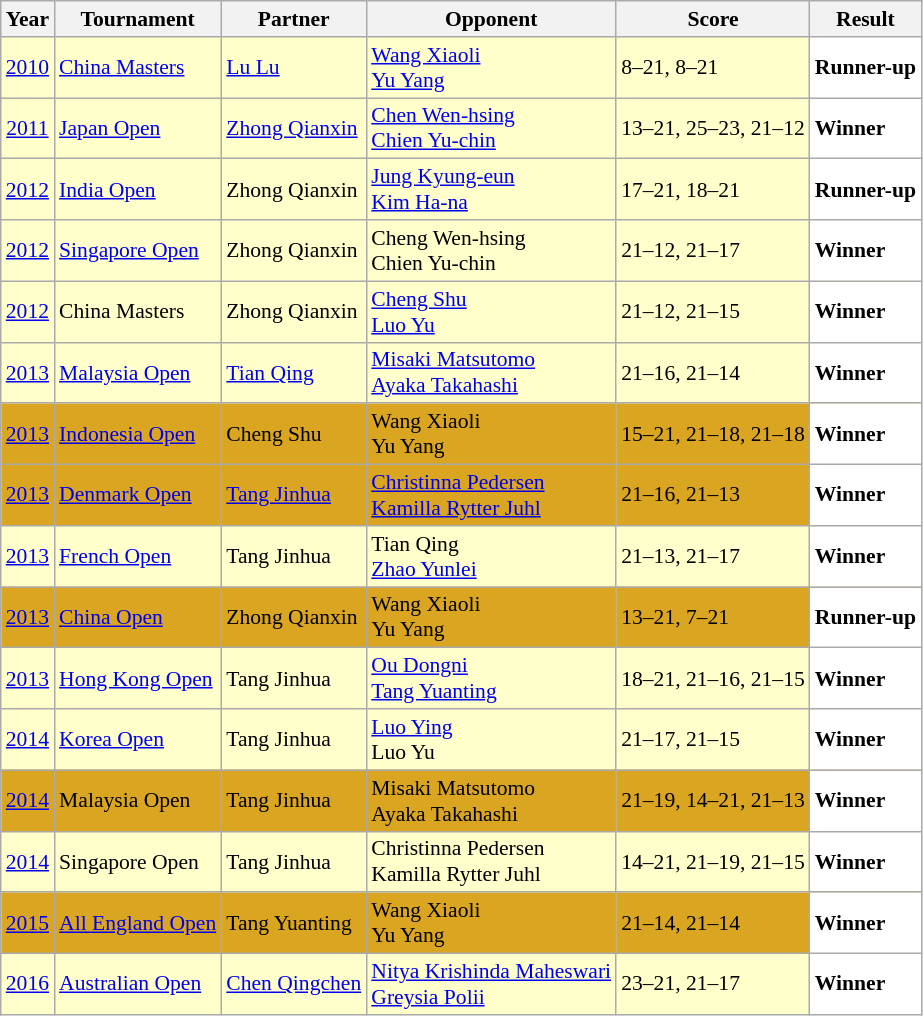<table class="sortable wikitable" style="font-size: 90%;">
<tr>
<th>Year</th>
<th>Tournament</th>
<th>Partner</th>
<th>Opponent</th>
<th>Score</th>
<th>Result</th>
</tr>
<tr style="background:#FFFFCC">
<td align="center"><a href='#'>2010</a></td>
<td align="left"><a href='#'>China Masters</a></td>
<td align="left"> <a href='#'>Lu Lu</a></td>
<td align="left"> <a href='#'>Wang Xiaoli</a> <br>  <a href='#'>Yu Yang</a></td>
<td align="left">8–21, 8–21</td>
<td style="text-align:left; background:white"> <strong>Runner-up</strong></td>
</tr>
<tr style="background:#FFFFCC">
<td align="center"><a href='#'>2011</a></td>
<td align="left"><a href='#'>Japan Open</a></td>
<td align="left"> <a href='#'>Zhong Qianxin</a></td>
<td align="left"> <a href='#'>Chen Wen-hsing</a> <br>  <a href='#'>Chien Yu-chin</a></td>
<td align="left">13–21, 25–23, 21–12</td>
<td style="text-align:left; background:white"> <strong>Winner</strong></td>
</tr>
<tr style="background:#FFFFCC">
<td align="center"><a href='#'>2012</a></td>
<td align="left"><a href='#'>India Open</a></td>
<td align="left"> Zhong Qianxin</td>
<td align="left"> <a href='#'>Jung Kyung-eun</a> <br>  <a href='#'>Kim Ha-na</a></td>
<td align="left">17–21, 18–21</td>
<td style="text-align:left; background:white"> <strong>Runner-up</strong></td>
</tr>
<tr style="background:#FFFFCC">
<td align="center"><a href='#'>2012</a></td>
<td align="left"><a href='#'>Singapore Open</a></td>
<td align="left"> Zhong Qianxin</td>
<td align="left"> Cheng Wen-hsing <br>  Chien Yu-chin</td>
<td align="left">21–12, 21–17</td>
<td style="text-align:left; background:white"> <strong>Winner</strong></td>
</tr>
<tr style="background:#FFFFCC">
<td align="center"><a href='#'>2012</a></td>
<td align="left">China Masters</td>
<td align="left"> Zhong Qianxin</td>
<td align="left"> <a href='#'>Cheng Shu</a> <br>  <a href='#'>Luo Yu</a></td>
<td align="left">21–12, 21–15</td>
<td style="text-align:left; background:white"> <strong>Winner</strong></td>
</tr>
<tr style="background:#FFFFCC">
<td align="center"><a href='#'>2013</a></td>
<td align="left"><a href='#'>Malaysia Open</a></td>
<td align="left"> <a href='#'>Tian Qing</a></td>
<td align="left"> <a href='#'>Misaki Matsutomo</a> <br>  <a href='#'>Ayaka Takahashi</a></td>
<td align="left">21–16, 21–14</td>
<td style="text-align:left; background:white"> <strong>Winner</strong></td>
</tr>
<tr style="background:#DAA520">
<td align="center"><a href='#'>2013</a></td>
<td align="left"><a href='#'>Indonesia Open</a></td>
<td align="left"> Cheng Shu</td>
<td align="left"> Wang Xiaoli <br>  Yu Yang</td>
<td align="left">15–21, 21–18, 21–18</td>
<td style="text-align:left; background:white"> <strong>Winner</strong></td>
</tr>
<tr style="background:#DAA520">
<td align="center"><a href='#'>2013</a></td>
<td align="left"><a href='#'>Denmark Open</a></td>
<td align="left"> <a href='#'>Tang Jinhua</a></td>
<td align="left"> <a href='#'>Christinna Pedersen</a> <br>  <a href='#'>Kamilla Rytter Juhl</a></td>
<td align="left">21–16, 21–13</td>
<td style="text-align:left; background:white"> <strong>Winner</strong></td>
</tr>
<tr style="background:#FFFFCC">
<td align="center"><a href='#'>2013</a></td>
<td align="left"><a href='#'>French Open</a></td>
<td align="left"> Tang Jinhua</td>
<td align="left"> Tian Qing <br>  <a href='#'>Zhao Yunlei</a></td>
<td align="left">21–13, 21–17</td>
<td style="text-align:left; background:white"> <strong>Winner</strong></td>
</tr>
<tr style="background:#DAA520">
<td align="center"><a href='#'>2013</a></td>
<td align="left"><a href='#'>China Open</a></td>
<td align="left"> Zhong Qianxin</td>
<td align="left"> Wang Xiaoli <br>  Yu Yang</td>
<td align="left">13–21, 7–21</td>
<td style="text-align:left; background:white"> <strong>Runner-up</strong></td>
</tr>
<tr style="background:#FFFFCC">
<td align="center"><a href='#'>2013</a></td>
<td align="left"><a href='#'>Hong Kong Open</a></td>
<td align="left"> Tang Jinhua</td>
<td align="left"> <a href='#'>Ou Dongni</a> <br>  <a href='#'>Tang Yuanting</a></td>
<td align="left">18–21, 21–16, 21–15</td>
<td style="text-align:left; background:white"> <strong>Winner</strong></td>
</tr>
<tr style="background:#FFFFCC">
<td align="center"><a href='#'>2014</a></td>
<td align="left"><a href='#'>Korea Open</a></td>
<td align="left"> Tang Jinhua</td>
<td align="left"> <a href='#'>Luo Ying</a> <br>  Luo Yu</td>
<td align="left">21–17, 21–15</td>
<td style="text-align:left; background:white"> <strong>Winner</strong></td>
</tr>
<tr style="background:#DAA520">
<td align="center"><a href='#'>2014</a></td>
<td align="left">Malaysia Open</td>
<td align="left"> Tang Jinhua</td>
<td align="left"> Misaki Matsutomo <br>  Ayaka Takahashi</td>
<td align="left">21–19, 14–21, 21–13</td>
<td style="text-align:left; background:white"> <strong>Winner</strong></td>
</tr>
<tr style="background:#FFFFCC">
<td align="center"><a href='#'>2014</a></td>
<td align="left">Singapore Open</td>
<td align="left"> Tang Jinhua</td>
<td align="left"> Christinna Pedersen <br>  Kamilla Rytter Juhl</td>
<td align="left">14–21, 21–19, 21–15</td>
<td style="text-align:left; background:white"> <strong>Winner</strong></td>
</tr>
<tr style="background:#DAA520">
<td align="center"><a href='#'>2015</a></td>
<td align="left"><a href='#'>All England Open</a></td>
<td align="left"> Tang Yuanting</td>
<td align="left"> Wang Xiaoli <br>  Yu Yang</td>
<td align="left">21–14, 21–14</td>
<td style="text-align:left; background:white"> <strong>Winner</strong></td>
</tr>
<tr style="background:#FFFFCC">
<td align="center"><a href='#'>2016</a></td>
<td align="left"><a href='#'>Australian Open</a></td>
<td align="left"> <a href='#'>Chen Qingchen</a></td>
<td align="left"> <a href='#'>Nitya Krishinda Maheswari</a> <br>  <a href='#'>Greysia Polii</a></td>
<td align="left">23–21, 21–17</td>
<td style="text-align:left; background:white"> <strong>Winner</strong></td>
</tr>
</table>
